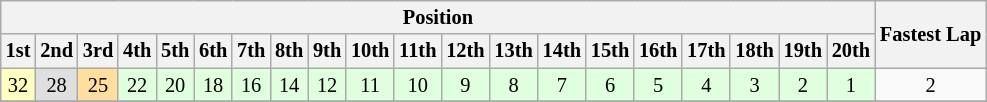<table class="wikitable" style="font-size: 85%;">
<tr>
<th colspan=20>Position</th>
<th rowspan=2>Fastest Lap</th>
</tr>
<tr>
<th>1st</th>
<th>2nd</th>
<th>3rd</th>
<th>4th</th>
<th>5th</th>
<th>6th</th>
<th>7th</th>
<th>8th</th>
<th>9th</th>
<th>10th</th>
<th>11th</th>
<th>12th</th>
<th>13th</th>
<th>14th</th>
<th>15th</th>
<th>16th</th>
<th>17th</th>
<th>18th</th>
<th>19th</th>
<th>20th</th>
</tr>
<tr>
<td style="background:#FFFFBF;" align="center">32</td>
<td style="background:#DFDFDF;" align="center">28</td>
<td style="background:#FFDF9F;" align="center">25</td>
<td style="background:#DFFFDF;" align="center">22</td>
<td style="background:#DFFFDF;" align="center">20</td>
<td style="background:#DFFFDF;" align="center">18</td>
<td style="background:#DFFFDF;" align="center">16</td>
<td style="background:#DFFFDF;" align="center">14</td>
<td style="background:#DFFFDF;" align="center">12</td>
<td style="background:#DFFFDF;" align="center">11</td>
<td style="background:#DFFFDF;" align="center">10</td>
<td style="background:#DFFFDF;" align="center">9</td>
<td style="background:#DFFFDF;" align="center">8</td>
<td style="background:#DFFFDF;" align="center">7</td>
<td style="background:#DFFFDF;" align="center">6</td>
<td style="background:#DFFFDF;" align="center">5</td>
<td style="background:#DFFFDF;" align="center">4</td>
<td style="background:#DFFFDF;" align="center">3</td>
<td style="background:#DFFFDF;" align="center">2</td>
<td style="background:#DFFFDF;" align="center">1</td>
<td align=center>2</td>
</tr>
<tr>
</tr>
</table>
